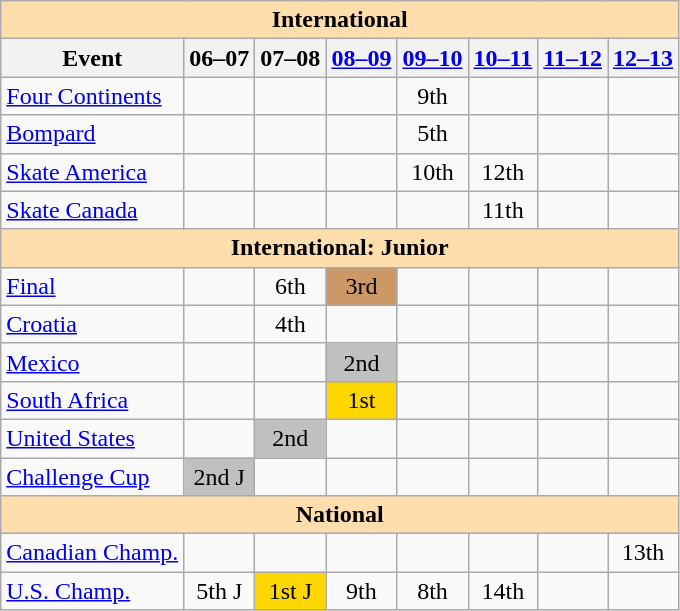<table class="wikitable" style="text-align:center">
<tr>
<th colspan="8" style="background-color: #ffdead; " align="center">International</th>
</tr>
<tr>
<th>Event</th>
<th>06–07</th>
<th>07–08</th>
<th><a href='#'>08–09</a></th>
<th><a href='#'>09–10</a></th>
<th><a href='#'>10–11</a></th>
<th><a href='#'>11–12</a></th>
<th><a href='#'>12–13</a></th>
</tr>
<tr>
<td align=left><a href='#'>Four Continents</a></td>
<td></td>
<td></td>
<td></td>
<td>9th</td>
<td></td>
<td></td>
<td></td>
</tr>
<tr>
<td align=left> <a href='#'>Bompard</a></td>
<td></td>
<td></td>
<td></td>
<td>5th</td>
<td></td>
<td></td>
<td></td>
</tr>
<tr>
<td align=left> <a href='#'>Skate America</a></td>
<td></td>
<td></td>
<td></td>
<td>10th</td>
<td>12th</td>
<td></td>
<td></td>
</tr>
<tr>
<td align=left> <a href='#'>Skate Canada</a></td>
<td></td>
<td></td>
<td></td>
<td></td>
<td>11th</td>
<td></td>
<td></td>
</tr>
<tr>
<th colspan="8" style="background-color: #ffdead; " align="center">International: Junior</th>
</tr>
<tr>
<td align=left> <a href='#'>Final</a></td>
<td></td>
<td>6th</td>
<td bgcolor=cc9966>3rd</td>
<td></td>
<td></td>
<td></td>
<td></td>
</tr>
<tr>
<td align=left> <a href='#'>Croatia</a></td>
<td></td>
<td>4th</td>
<td></td>
<td></td>
<td></td>
<td></td>
<td></td>
</tr>
<tr>
<td align=left> <a href='#'>Mexico</a></td>
<td></td>
<td></td>
<td bgcolor=silver>2nd</td>
<td></td>
<td></td>
<td></td>
<td></td>
</tr>
<tr>
<td align=left> <a href='#'>South Africa</a></td>
<td></td>
<td></td>
<td bgcolor=gold>1st</td>
<td></td>
<td></td>
<td></td>
<td></td>
</tr>
<tr>
<td align=left> <a href='#'>United States</a></td>
<td></td>
<td bgcolor=silver>2nd</td>
<td></td>
<td></td>
<td></td>
<td></td>
<td></td>
</tr>
<tr>
<td align=left><a href='#'>Challenge Cup</a></td>
<td bgcolor="silver">2nd J</td>
<td></td>
<td></td>
<td></td>
<td></td>
<td></td>
<td></td>
</tr>
<tr>
<th colspan="8" style="background-color: #ffdead; " align="center">National</th>
</tr>
<tr>
<td align="left"><a href='#'>Canadian Champ.</a></td>
<td></td>
<td></td>
<td></td>
<td></td>
<td></td>
<td></td>
<td>13th</td>
</tr>
<tr>
<td align="left"><a href='#'>U.S. Champ.</a></td>
<td>5th J</td>
<td bgcolor="gold">1st J</td>
<td>9th</td>
<td>8th</td>
<td>14th</td>
<td></td>
<td></td>
</tr>
</table>
